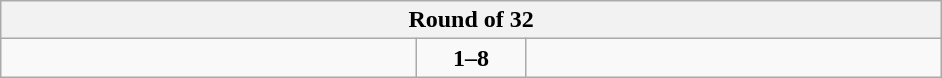<table class="wikitable" style="text-align: center;">
<tr>
<th colspan=3>Round of 32</th>
</tr>
<tr>
<td align=left width="270"></td>
<td align=center width="65"><strong>1–8</strong></td>
<td align=left width="270"><strong></strong></td>
</tr>
</table>
